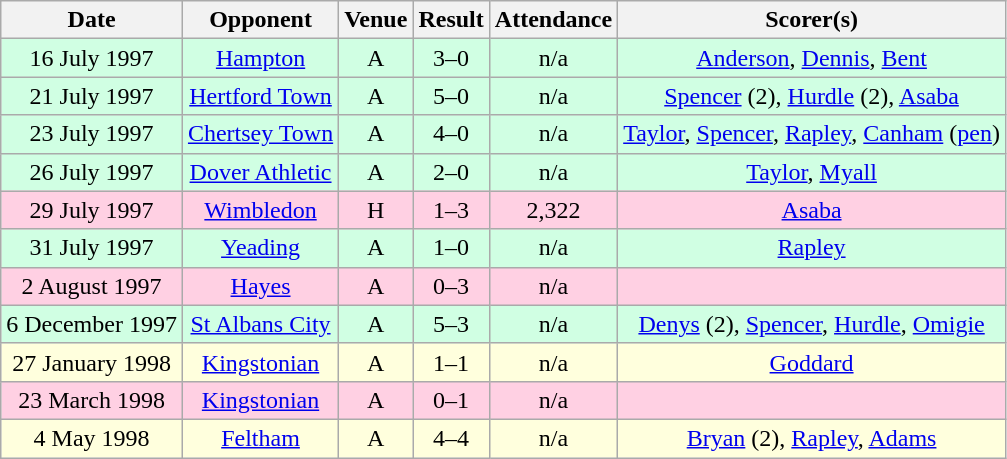<table class="wikitable sortable" style="text-align:center;">
<tr>
<th>Date</th>
<th>Opponent</th>
<th>Venue</th>
<th>Result</th>
<th>Attendance</th>
<th>Scorer(s)</th>
</tr>
<tr style="background:#d0ffe3;">
<td>16 July 1997</td>
<td><a href='#'>Hampton</a></td>
<td>A</td>
<td>3–0</td>
<td>n/a</td>
<td><a href='#'>Anderson</a>, <a href='#'>Dennis</a>, <a href='#'>Bent</a></td>
</tr>
<tr style="background:#d0ffe3;">
<td>21 July 1997</td>
<td><a href='#'>Hertford Town</a></td>
<td>A</td>
<td>5–0</td>
<td>n/a</td>
<td><a href='#'>Spencer</a> (2), <a href='#'>Hurdle</a> (2), <a href='#'>Asaba</a></td>
</tr>
<tr style="background:#d0ffe3;">
<td>23 July 1997</td>
<td><a href='#'>Chertsey Town</a></td>
<td>A</td>
<td>4–0</td>
<td>n/a</td>
<td><a href='#'>Taylor</a>, <a href='#'>Spencer</a>, <a href='#'>Rapley</a>, <a href='#'>Canham</a> (<a href='#'>pen</a>)</td>
</tr>
<tr style="background:#d0ffe3;">
<td>26 July 1997</td>
<td><a href='#'>Dover Athletic</a></td>
<td>A</td>
<td>2–0</td>
<td>n/a</td>
<td><a href='#'>Taylor</a>, <a href='#'>Myall</a></td>
</tr>
<tr style="background:#ffd0e3;">
<td>29 July 1997</td>
<td><a href='#'>Wimbledon</a></td>
<td>H</td>
<td>1–3</td>
<td>2,322</td>
<td><a href='#'>Asaba</a></td>
</tr>
<tr style="background:#d0ffe3;">
<td>31 July 1997</td>
<td><a href='#'>Yeading</a></td>
<td>A</td>
<td>1–0</td>
<td>n/a</td>
<td><a href='#'>Rapley</a></td>
</tr>
<tr style="background:#ffd0e3;">
<td>2 August 1997</td>
<td><a href='#'>Hayes</a></td>
<td>A</td>
<td>0–3</td>
<td>n/a</td>
<td></td>
</tr>
<tr style="background:#d0ffe3;">
<td>6 December 1997</td>
<td><a href='#'>St Albans City</a></td>
<td>A</td>
<td>5–3</td>
<td>n/a</td>
<td><a href='#'>Denys</a> (2), <a href='#'>Spencer</a>, <a href='#'>Hurdle</a>, <a href='#'>Omigie</a></td>
</tr>
<tr style="background:#ffd;">
<td>27 January 1998</td>
<td><a href='#'>Kingstonian</a></td>
<td>A</td>
<td>1–1</td>
<td>n/a</td>
<td><a href='#'>Goddard</a></td>
</tr>
<tr style="background:#ffd0e3;">
<td>23 March 1998</td>
<td><a href='#'>Kingstonian</a></td>
<td>A</td>
<td>0–1</td>
<td>n/a</td>
<td></td>
</tr>
<tr style="background:#ffd;">
<td>4 May 1998</td>
<td><a href='#'>Feltham</a></td>
<td>A</td>
<td>4–4</td>
<td>n/a</td>
<td><a href='#'>Bryan</a> (2), <a href='#'>Rapley</a>, <a href='#'>Adams</a></td>
</tr>
</table>
